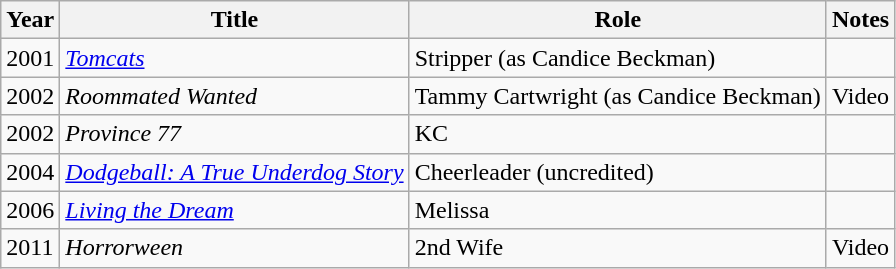<table class="wikitable sortable">
<tr>
<th>Year</th>
<th>Title</th>
<th>Role</th>
<th class="unsortable">Notes</th>
</tr>
<tr>
<td>2001</td>
<td><em><a href='#'>Tomcats</a></em></td>
<td>Stripper (as Candice Beckman)</td>
<td></td>
</tr>
<tr>
<td>2002</td>
<td><em>Roommated Wanted</em></td>
<td>Tammy Cartwright (as Candice Beckman)</td>
<td>Video</td>
</tr>
<tr>
<td>2002</td>
<td><em>Province 77</em></td>
<td>KC</td>
<td></td>
</tr>
<tr>
<td>2004</td>
<td><em><a href='#'>Dodgeball: A True Underdog Story</a></em></td>
<td>Cheerleader (uncredited)</td>
<td></td>
</tr>
<tr>
<td>2006</td>
<td><em><a href='#'>Living the Dream</a></em></td>
<td>Melissa</td>
<td></td>
</tr>
<tr>
<td>2011</td>
<td><em>Horrorween</em></td>
<td>2nd Wife</td>
<td>Video</td>
</tr>
</table>
